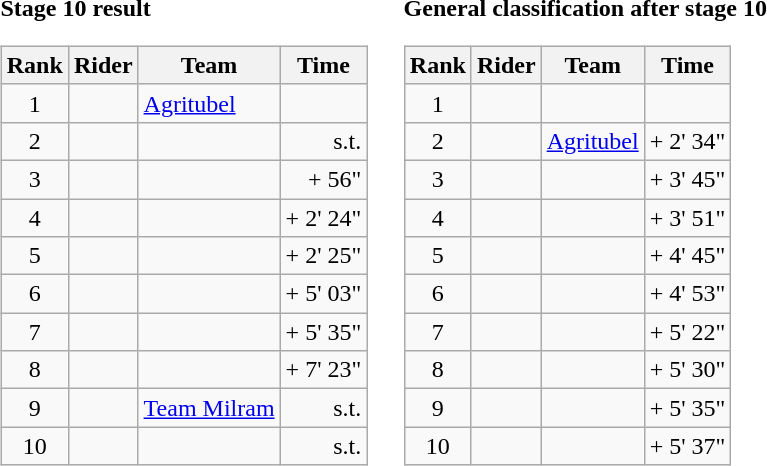<table>
<tr>
<td><strong>Stage 10 result</strong><br><table class="wikitable">
<tr>
<th scope="col">Rank</th>
<th scope="col">Rider</th>
<th scope="col">Team</th>
<th scope="col">Time</th>
</tr>
<tr>
<td style="text-align:center;">1</td>
<td></td>
<td><a href='#'>Agritubel</a></td>
<td style="text-align:right;"></td>
</tr>
<tr>
<td style="text-align:center;">2</td>
<td>  </td>
<td></td>
<td align="right">s.t.</td>
</tr>
<tr>
<td style="text-align:center;">3</td>
<td></td>
<td></td>
<td style="text-align:right;">+ 56"</td>
</tr>
<tr>
<td style="text-align:center;">4</td>
<td></td>
<td></td>
<td style="text-align:right;">+ 2' 24"</td>
</tr>
<tr>
<td style="text-align:center;">5</td>
<td></td>
<td></td>
<td style="text-align:right;">+ 2' 25"</td>
</tr>
<tr>
<td style="text-align:center;">6</td>
<td></td>
<td></td>
<td style="text-align:right;">+ 5' 03"</td>
</tr>
<tr>
<td style="text-align:center;">7</td>
<td></td>
<td></td>
<td style="text-align:right;">+ 5' 35"</td>
</tr>
<tr>
<td style="text-align:center;">8</td>
<td></td>
<td></td>
<td style="text-align:right;">+ 7' 23"</td>
</tr>
<tr>
<td style="text-align:center;">9</td>
<td></td>
<td><a href='#'>Team Milram</a></td>
<td style="text-align:right;">s.t.</td>
</tr>
<tr>
<td style="text-align:center;">10</td>
<td></td>
<td></td>
<td style="text-align:right;">s.t.</td>
</tr>
</table>
</td>
<td></td>
<td><strong>General classification after stage 10</strong><br><table class="wikitable">
<tr>
<th scope="col">Rank</th>
<th scope="col">Rider</th>
<th scope="col">Team</th>
<th scope="col">Time</th>
</tr>
<tr>
<td style="text-align:center;">1</td>
<td>  </td>
<td></td>
<td style="text-align:right;"></td>
</tr>
<tr>
<td style="text-align:center;">2</td>
<td></td>
<td><a href='#'>Agritubel</a></td>
<td style="text-align:right;">+ 2' 34"</td>
</tr>
<tr>
<td style="text-align:center;">3</td>
<td></td>
<td></td>
<td style="text-align:right;">+ 3' 45"</td>
</tr>
<tr>
<td style="text-align:center;">4</td>
<td></td>
<td></td>
<td style="text-align:right;">+ 3' 51"</td>
</tr>
<tr>
<td style="text-align:center;">5</td>
<td></td>
<td></td>
<td style="text-align:right;">+ 4' 45"</td>
</tr>
<tr>
<td style="text-align:center;">6</td>
<td></td>
<td></td>
<td style="text-align:right;">+ 4' 53"</td>
</tr>
<tr>
<td style="text-align:center;">7</td>
<td></td>
<td></td>
<td style="text-align:right;">+ 5' 22"</td>
</tr>
<tr>
<td style="text-align:center;">8</td>
<td></td>
<td></td>
<td style="text-align:right;">+ 5' 30"</td>
</tr>
<tr>
<td style="text-align:center;">9</td>
<td></td>
<td></td>
<td style="text-align:right;">+ 5' 35"</td>
</tr>
<tr>
<td style="text-align:center;">10</td>
<td></td>
<td></td>
<td style="text-align:right;">+ 5' 37"</td>
</tr>
</table>
</td>
</tr>
</table>
